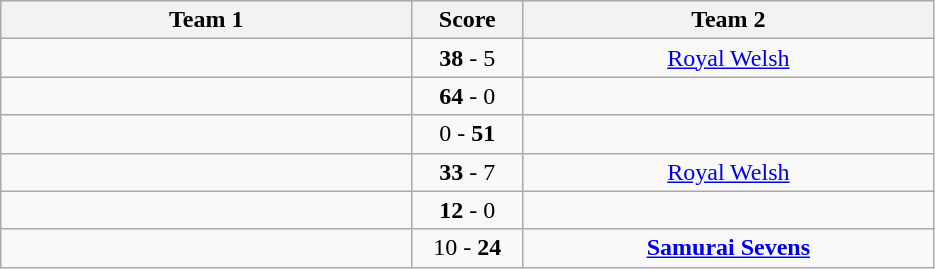<table class="wikitable" style="text-align: center;">
<tr>
<th style="width:200pt;">Team 1</th>
<th style="width:50pt;">Score</th>
<th style="width:200pt;">Team 2</th>
</tr>
<tr>
<td><strong></strong></td>
<td><strong>38</strong> - 5</td>
<td><a href='#'>Royal Welsh</a></td>
</tr>
<tr>
<td><strong></strong></td>
<td><strong>64</strong> - 0</td>
<td></td>
</tr>
<tr>
<td></td>
<td>0 - <strong>51</strong></td>
<td><strong></strong></td>
</tr>
<tr>
<td><strong></strong></td>
<td><strong>33</strong> - 7</td>
<td><a href='#'>Royal Welsh</a></td>
</tr>
<tr>
<td><strong></strong></td>
<td><strong>12</strong> - 0</td>
<td></td>
</tr>
<tr>
<td></td>
<td>10 - <strong>24</strong></td>
<td><strong><a href='#'>Samurai Sevens</a></strong></td>
</tr>
</table>
